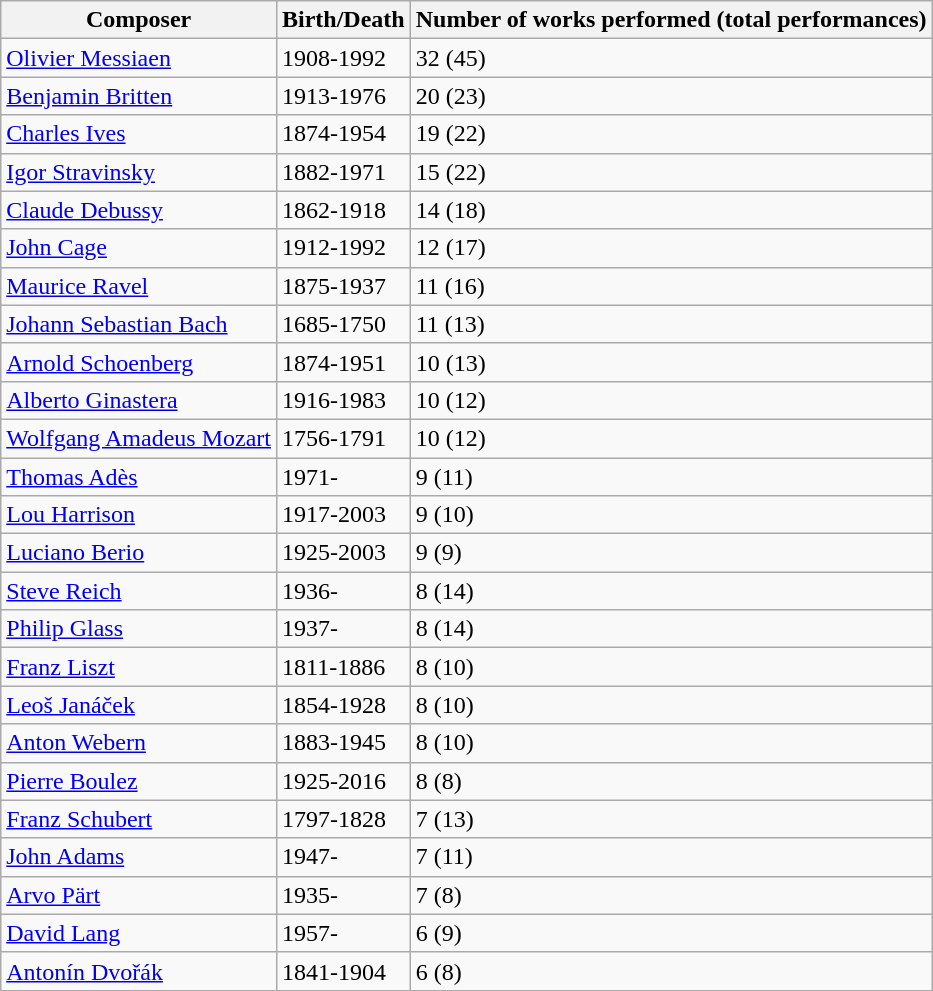<table class="wikitable sortable">
<tr>
<th>Composer</th>
<th>Birth/Death</th>
<th>Number of works performed (total performances)</th>
</tr>
<tr>
<td><a href='#'>Olivier Messiaen</a></td>
<td>1908-1992</td>
<td>32 (45)</td>
</tr>
<tr>
<td><a href='#'>Benjamin Britten</a></td>
<td>1913-1976</td>
<td>20 (23)</td>
</tr>
<tr>
<td><a href='#'>Charles Ives</a></td>
<td>1874-1954</td>
<td>19 (22)</td>
</tr>
<tr>
<td><a href='#'>Igor Stravinsky</a></td>
<td>1882-1971</td>
<td>15 (22)</td>
</tr>
<tr>
<td><a href='#'>Claude Debussy</a></td>
<td>1862-1918</td>
<td>14 (18)</td>
</tr>
<tr>
<td><a href='#'>John Cage</a></td>
<td>1912-1992</td>
<td>12 (17)</td>
</tr>
<tr>
<td><a href='#'>Maurice Ravel</a></td>
<td>1875-1937</td>
<td>11 (16)</td>
</tr>
<tr>
<td><a href='#'>Johann Sebastian Bach</a></td>
<td>1685-1750</td>
<td>11 (13)</td>
</tr>
<tr>
<td><a href='#'>Arnold Schoenberg</a></td>
<td>1874-1951</td>
<td>10 (13)</td>
</tr>
<tr>
<td><a href='#'>Alberto Ginastera</a></td>
<td>1916-1983</td>
<td>10 (12)</td>
</tr>
<tr>
<td><a href='#'>Wolfgang Amadeus Mozart</a></td>
<td>1756-1791</td>
<td>10 (12)</td>
</tr>
<tr>
<td><a href='#'>Thomas Adès</a></td>
<td>1971-</td>
<td>9 (11)</td>
</tr>
<tr>
<td><a href='#'>Lou Harrison</a></td>
<td>1917-2003</td>
<td>9 (10)</td>
</tr>
<tr>
<td><a href='#'>Luciano Berio</a></td>
<td>1925-2003</td>
<td>9 (9)</td>
</tr>
<tr>
<td><a href='#'>Steve Reich</a></td>
<td>1936-</td>
<td>8 (14)</td>
</tr>
<tr>
<td><a href='#'>Philip Glass</a></td>
<td>1937-</td>
<td>8 (14)</td>
</tr>
<tr>
<td><a href='#'>Franz Liszt</a></td>
<td>1811-1886</td>
<td>8 (10)</td>
</tr>
<tr>
<td><a href='#'>Leoš Janáček</a></td>
<td>1854-1928</td>
<td>8 (10)</td>
</tr>
<tr>
<td><a href='#'>Anton Webern</a></td>
<td>1883-1945</td>
<td>8 (10)</td>
</tr>
<tr>
<td><a href='#'>Pierre Boulez</a></td>
<td>1925-2016</td>
<td>8 (8)</td>
</tr>
<tr>
<td><a href='#'>Franz Schubert</a></td>
<td>1797-1828</td>
<td>7 (13)</td>
</tr>
<tr>
<td><a href='#'>John Adams</a></td>
<td>1947-</td>
<td>7 (11)</td>
</tr>
<tr>
<td><a href='#'>Arvo Pärt</a></td>
<td>1935-</td>
<td>7 (8)</td>
</tr>
<tr>
<td><a href='#'>David Lang</a></td>
<td>1957-</td>
<td>6 (9)</td>
</tr>
<tr>
<td><a href='#'>Antonín Dvořák</a></td>
<td>1841-1904</td>
<td>6 (8)</td>
</tr>
<tr>
</tr>
</table>
